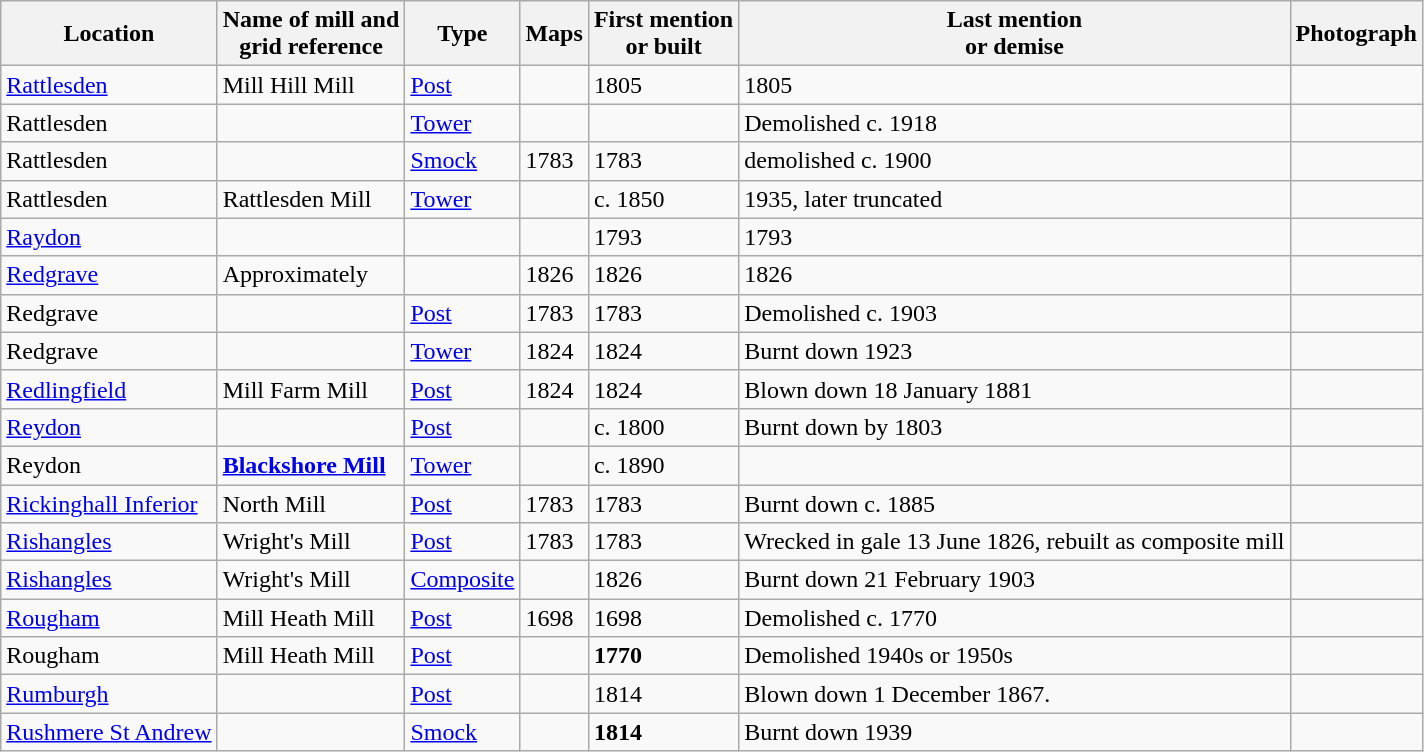<table class="wikitable">
<tr>
<th>Location</th>
<th>Name of mill and<br>grid reference</th>
<th>Type</th>
<th>Maps</th>
<th>First mention<br>or built</th>
<th>Last mention<br> or demise</th>
<th>Photograph</th>
</tr>
<tr>
<td><a href='#'>Rattlesden</a></td>
<td>Mill Hill Mill<br></td>
<td><a href='#'>Post</a></td>
<td></td>
<td>1805</td>
<td>1805</td>
<td></td>
</tr>
<tr>
<td>Rattlesden</td>
<td></td>
<td><a href='#'>Tower</a></td>
<td></td>
<td></td>
<td>Demolished c. 1918</td>
<td></td>
</tr>
<tr>
<td>Rattlesden</td>
<td></td>
<td><a href='#'>Smock</a></td>
<td>1783</td>
<td>1783</td>
<td>demolished c. 1900</td>
<td></td>
</tr>
<tr>
<td>Rattlesden</td>
<td>Rattlesden Mill<br></td>
<td><a href='#'>Tower</a></td>
<td></td>
<td>c. 1850</td>
<td>1935, later truncated<br></td>
<td></td>
</tr>
<tr>
<td><a href='#'>Raydon</a></td>
<td></td>
<td></td>
<td></td>
<td>1793</td>
<td>1793</td>
<td></td>
</tr>
<tr>
<td><a href='#'>Redgrave</a></td>
<td>Approximately<br></td>
<td></td>
<td>1826</td>
<td>1826</td>
<td>1826</td>
<td></td>
</tr>
<tr>
<td>Redgrave</td>
<td></td>
<td><a href='#'>Post</a></td>
<td>1783</td>
<td>1783</td>
<td>Demolished c. 1903</td>
<td></td>
</tr>
<tr>
<td>Redgrave</td>
<td></td>
<td><a href='#'>Tower</a></td>
<td>1824</td>
<td>1824</td>
<td>Burnt down 1923</td>
<td></td>
</tr>
<tr>
<td><a href='#'>Redlingfield</a></td>
<td>Mill Farm Mill<br></td>
<td><a href='#'>Post</a></td>
<td>1824</td>
<td>1824</td>
<td>Blown down 18 January 1881</td>
<td></td>
</tr>
<tr>
<td><a href='#'>Reydon</a></td>
<td></td>
<td><a href='#'>Post</a></td>
<td></td>
<td>c. 1800</td>
<td>Burnt down by 1803</td>
<td></td>
</tr>
<tr>
<td>Reydon</td>
<td><strong><a href='#'>Blackshore Mill</a></strong><br></td>
<td><a href='#'>Tower</a></td>
<td></td>
<td>c. 1890</td>
<td></td>
<td></td>
</tr>
<tr>
<td><a href='#'>Rickinghall Inferior</a></td>
<td>North Mill<br></td>
<td><a href='#'>Post</a></td>
<td>1783</td>
<td>1783</td>
<td>Burnt down c. 1885</td>
<td></td>
</tr>
<tr>
<td><a href='#'>Rishangles</a></td>
<td>Wright's Mill<br></td>
<td><a href='#'>Post</a></td>
<td>1783</td>
<td>1783</td>
<td>Wrecked in gale 13 June 1826, rebuilt as composite mill</td>
<td></td>
</tr>
<tr>
<td><a href='#'>Rishangles</a></td>
<td>Wright's Mill<br></td>
<td><a href='#'>Composite</a></td>
<td></td>
<td>1826</td>
<td>Burnt down 21 February 1903</td>
<td></td>
</tr>
<tr>
<td><a href='#'>Rougham</a></td>
<td>Mill Heath Mill<br></td>
<td><a href='#'>Post</a></td>
<td>1698</td>
<td>1698</td>
<td>Demolished c. 1770</td>
<td></td>
</tr>
<tr>
<td>Rougham</td>
<td>Mill Heath Mill<br></td>
<td><a href='#'>Post</a></td>
<td></td>
<td><strong>1770</strong></td>
<td>Demolished 1940s or 1950s<br></td>
<td></td>
</tr>
<tr>
<td><a href='#'>Rumburgh</a></td>
<td></td>
<td><a href='#'>Post</a></td>
<td></td>
<td>1814</td>
<td>Blown down 1 December 1867.</td>
<td></td>
</tr>
<tr>
<td><a href='#'>Rushmere St Andrew</a></td>
<td></td>
<td><a href='#'>Smock</a></td>
<td></td>
<td><strong>1814</strong></td>
<td>Burnt down 1939</td>
<td></td>
</tr>
</table>
